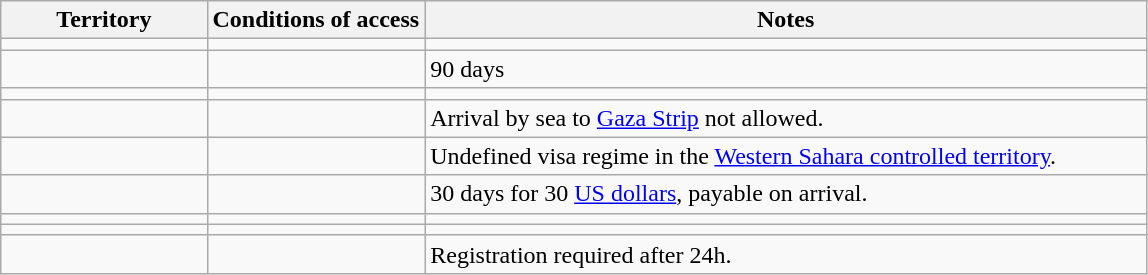<table class="wikitable" style="text-align: left; table-layout: fixed;">
<tr>
<th style="width:18%;">Territory</th>
<th style="width:19%;">Conditions of access</th>
<th>Notes</th>
</tr>
<tr>
<td></td>
<td></td>
<td></td>
</tr>
<tr>
<td></td>
<td></td>
<td>90 days</td>
</tr>
<tr>
<td></td>
<td></td>
<td></td>
</tr>
<tr>
<td></td>
<td></td>
<td>Arrival by sea to <a href='#'>Gaza Strip</a> not allowed.</td>
</tr>
<tr>
<td></td>
<td></td>
<td>Undefined visa regime in the <a href='#'>Western Sahara controlled territory</a>.</td>
</tr>
<tr>
<td></td>
<td></td>
<td>30 days for 30 <a href='#'>US dollars</a>, payable on arrival.</td>
</tr>
<tr>
<td></td>
<td></td>
<td></td>
</tr>
<tr>
<td></td>
<td> </td>
<td></td>
</tr>
<tr>
<td></td>
<td></td>
<td>Registration required after 24h.</td>
</tr>
</table>
